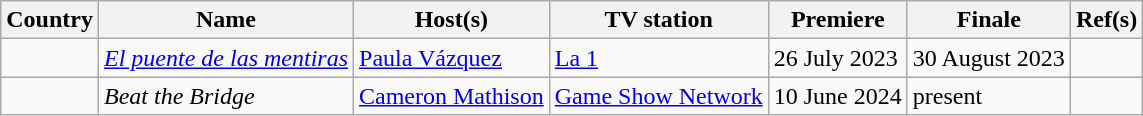<table class="wikitable">
<tr>
<th>Country</th>
<th>Name</th>
<th>Host(s)</th>
<th>TV station</th>
<th>Premiere</th>
<th>Finale</th>
<th>Ref(s)</th>
</tr>
<tr>
<td></td>
<td><em><a href='#'>El puente de las mentiras</a></em></td>
<td><a href='#'>Paula Vázquez</a></td>
<td><a href='#'>La 1</a></td>
<td>26 July 2023</td>
<td>30 August 2023</td>
<td></td>
</tr>
<tr>
<td></td>
<td><em>Beat the Bridge</em></td>
<td><a href='#'>Cameron Mathison</a></td>
<td><a href='#'>Game Show Network</a></td>
<td>10 June 2024</td>
<td>present</td>
<td></td>
</tr>
</table>
